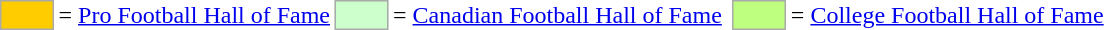<table>
<tr>
<td style="background-color:#FFCC00; border:1px solid #aaaaaa; width:2em;"></td>
<td>= <a href='#'>Pro Football Hall of Fame</a></td>
<td style="background-color:#CCFFCC; border:1px solid #aaaaaa; width:2em;"></td>
<td>= <a href='#'>Canadian Football Hall of Fame</a></td>
<td></td>
<td style="background-color:#BFFF7F; border:1px solid #aaaaaa; width:2em;"></td>
<td>= <a href='#'>College Football Hall of Fame</a></td>
<td></td>
</tr>
</table>
